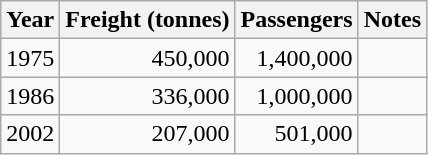<table class="wikitable" style="text-align:right">
<tr>
<th>Year</th>
<th>Freight (tonnes)</th>
<th>Passengers</th>
<th>Notes</th>
</tr>
<tr>
<td>1975</td>
<td>450,000</td>
<td>1,400,000</td>
<td></td>
</tr>
<tr>
<td>1986</td>
<td>336,000</td>
<td>1,000,000</td>
<td></td>
</tr>
<tr>
<td>2002</td>
<td>207,000</td>
<td>501,000</td>
<td></td>
</tr>
</table>
